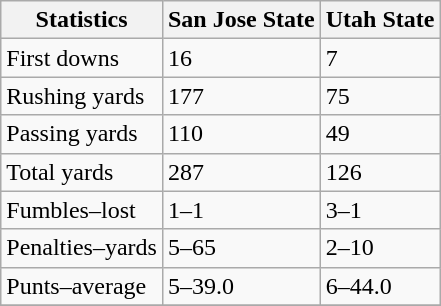<table class="wikitable">
<tr>
<th>Statistics</th>
<th>San Jose State</th>
<th>Utah State</th>
</tr>
<tr>
<td>First downs</td>
<td>16</td>
<td>7</td>
</tr>
<tr>
<td>Rushing yards</td>
<td>177</td>
<td>75</td>
</tr>
<tr>
<td>Passing yards</td>
<td>110</td>
<td>49</td>
</tr>
<tr>
<td>Total yards</td>
<td>287</td>
<td>126</td>
</tr>
<tr>
<td>Fumbles–lost</td>
<td>1–1</td>
<td>3–1</td>
</tr>
<tr>
<td>Penalties–yards</td>
<td>5–65</td>
<td>2–10</td>
</tr>
<tr>
<td>Punts–average</td>
<td>5–39.0</td>
<td>6–44.0</td>
</tr>
<tr>
</tr>
</table>
